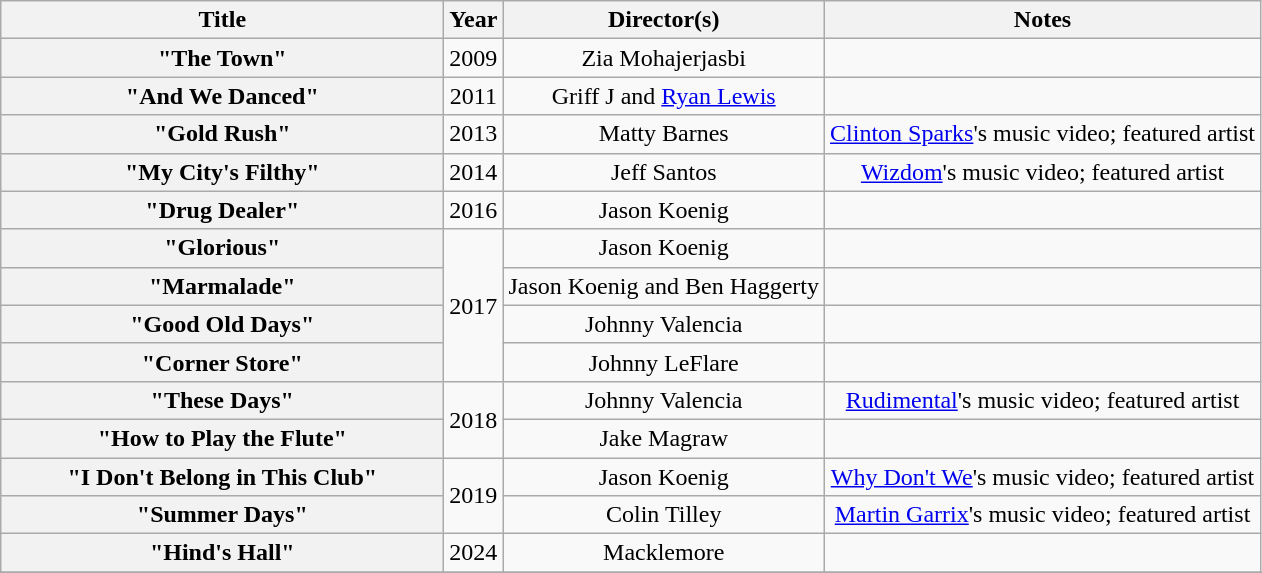<table class="wikitable plainrowheaders" style="text-align:center;">
<tr>
<th scope="col" style="width:18em;">Title</th>
<th scope="col">Year</th>
<th scope="col">Director(s)</th>
<th scope="col">Notes</th>
</tr>
<tr>
<th scope="row">"The Town"</th>
<td>2009</td>
<td>Zia Mohajerjasbi</td>
<td></td>
</tr>
<tr>
<th scope="row">"And We Danced"</th>
<td>2011</td>
<td>Griff J and <a href='#'>Ryan Lewis</a></td>
<td></td>
</tr>
<tr>
<th scope="row">"Gold Rush"</th>
<td>2013</td>
<td>Matty Barnes</td>
<td><a href='#'>Clinton Sparks</a>'s music video; featured artist</td>
</tr>
<tr>
<th scope="row">"My City's Filthy"</th>
<td>2014</td>
<td>Jeff Santos</td>
<td><a href='#'>Wizdom</a>'s music video; featured artist</td>
</tr>
<tr>
<th scope="row">"Drug Dealer"</th>
<td>2016</td>
<td>Jason Koenig</td>
<td></td>
</tr>
<tr>
<th scope="row">"Glorious"</th>
<td rowspan="4">2017</td>
<td>Jason Koenig</td>
<td></td>
</tr>
<tr>
<th scope="row">"Marmalade"</th>
<td>Jason Koenig and Ben Haggerty</td>
<td></td>
</tr>
<tr>
<th scope="row">"Good Old Days"</th>
<td>Johnny Valencia</td>
<td></td>
</tr>
<tr>
<th scope="row">"Corner Store"</th>
<td>Johnny LeFlare</td>
<td></td>
</tr>
<tr>
<th scope="row">"These Days"</th>
<td rowspan="2">2018</td>
<td>Johnny Valencia</td>
<td><a href='#'>Rudimental</a>'s music video; featured artist</td>
</tr>
<tr>
<th scope="row">"How to Play the Flute"</th>
<td>Jake Magraw</td>
<td></td>
</tr>
<tr>
<th scope="row">"I Don't Belong in This Club"</th>
<td rowspan="2">2019</td>
<td>Jason Koenig</td>
<td><a href='#'>Why Don't We</a>'s music video; featured artist</td>
</tr>
<tr>
<th scope="row">"Summer Days"</th>
<td>Colin Tilley</td>
<td><a href='#'>Martin Garrix</a>'s music video; featured artist</td>
</tr>
<tr>
<th scope="row">"Hind's Hall"</th>
<td>2024</td>
<td>Macklemore</td>
<td></td>
</tr>
<tr>
</tr>
</table>
